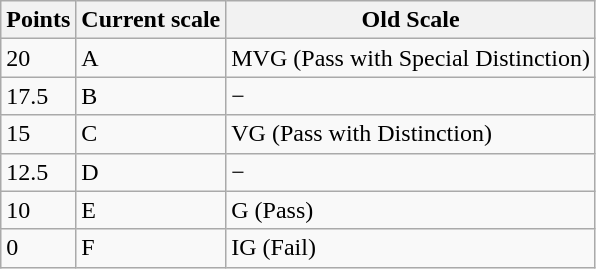<table class="wikitable">
<tr>
<th>Points</th>
<th>Current scale</th>
<th>Old Scale</th>
</tr>
<tr>
<td>20</td>
<td>A</td>
<td>MVG (Pass with Special Distinction)</td>
</tr>
<tr>
<td>17.5</td>
<td>B</td>
<td>−</td>
</tr>
<tr>
<td>15</td>
<td>C</td>
<td>VG (Pass with Distinction)</td>
</tr>
<tr>
<td>12.5</td>
<td>D</td>
<td>−</td>
</tr>
<tr>
<td>10</td>
<td>E</td>
<td>G (Pass)</td>
</tr>
<tr>
<td>0</td>
<td>F</td>
<td>IG (Fail)</td>
</tr>
</table>
